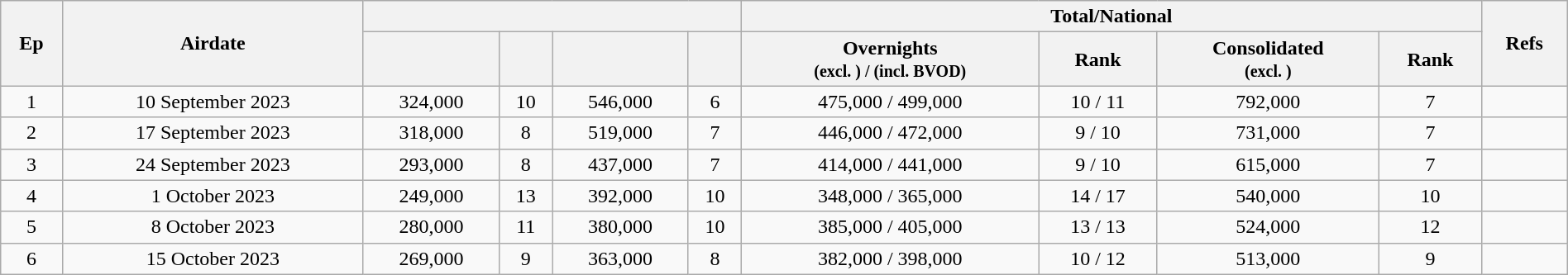<table class="wikitable"; style=text-align:center; width=100%>
<tr>
<th rowspan=2>Ep</th>
<th rowspan=2>Airdate</th>
<th colspan=4></th>
<th colspan=4>Total/National</th>
<th rowspan=2>Refs</th>
</tr>
<tr>
<th></th>
<th></th>
<th></th>
<th></th>
<th>Overnights<br><small>(excl. ) / (incl. BVOD)</small></th>
<th>Rank</th>
<th>Consolidated<br><small>(excl. )</small></th>
<th>Rank</th>
</tr>
<tr>
<td>1</td>
<td>10 September 2023</td>
<td>324,000</td>
<td>10</td>
<td>546,000</td>
<td>6</td>
<td>475,000 / 499,000</td>
<td>10 / 11</td>
<td>792,000</td>
<td>7</td>
<td></td>
</tr>
<tr>
<td>2</td>
<td>17 September 2023</td>
<td>318,000</td>
<td>8</td>
<td>519,000</td>
<td>7</td>
<td>446,000 / 472,000</td>
<td>9 / 10</td>
<td>731,000</td>
<td>7</td>
<td></td>
</tr>
<tr>
<td>3</td>
<td>24 September 2023</td>
<td>293,000</td>
<td>8</td>
<td>437,000</td>
<td>7</td>
<td>414,000 / 441,000</td>
<td>9 / 10</td>
<td>615,000</td>
<td>7</td>
<td></td>
</tr>
<tr>
<td>4</td>
<td>1 October 2023</td>
<td>249,000</td>
<td>13</td>
<td>392,000</td>
<td>10</td>
<td>348,000 / 365,000</td>
<td>14 / 17</td>
<td>540,000</td>
<td>10</td>
<td></td>
</tr>
<tr>
<td>5</td>
<td>8 October 2023</td>
<td>280,000</td>
<td>11</td>
<td>380,000</td>
<td>10</td>
<td>385,000 / 405,000</td>
<td>13 / 13</td>
<td>524,000</td>
<td>12</td>
<td></td>
</tr>
<tr>
<td>6</td>
<td>15 October 2023</td>
<td>269,000</td>
<td>9</td>
<td>363,000</td>
<td>8</td>
<td>382,000 / 398,000</td>
<td>10 / 12</td>
<td>513,000</td>
<td>9</td>
<td></td>
</tr>
</table>
